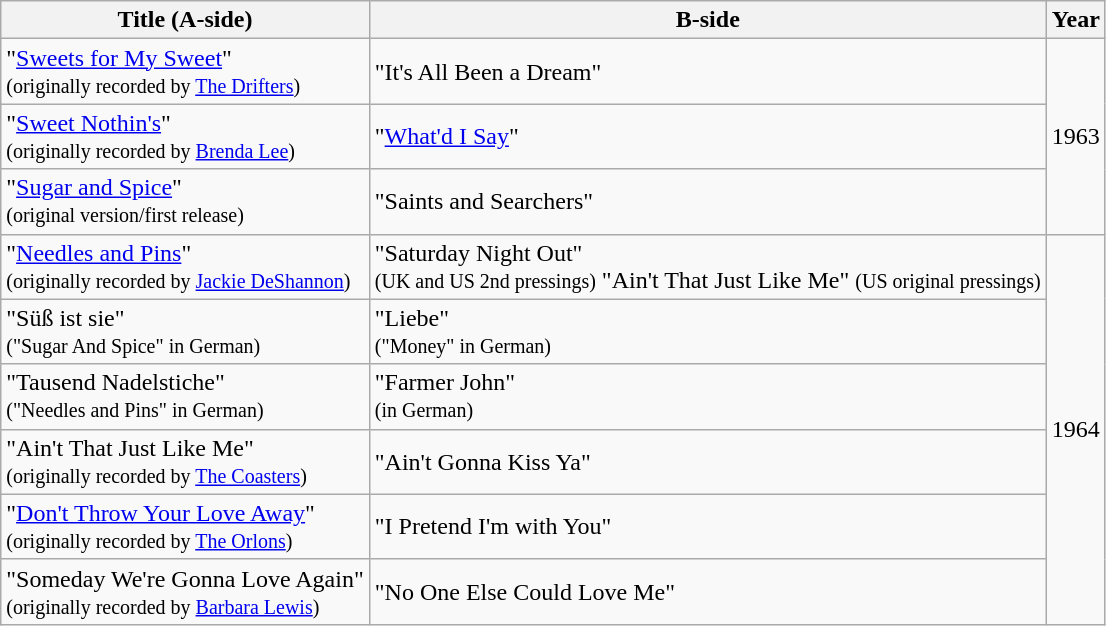<table class="wikitable">
<tr>
<th>Title (A-side)</th>
<th>B-side</th>
<th>Year</th>
</tr>
<tr>
<td>"<a href='#'>Sweets for My Sweet</a>"<br><small>(originally recorded by <a href='#'>The Drifters</a>)</small></td>
<td>"It's All Been a Dream"</td>
<td rowspan="3">1963</td>
</tr>
<tr>
<td>"<a href='#'>Sweet Nothin's</a>"<br><small>(originally recorded by <a href='#'>Brenda Lee</a>)</small></td>
<td>"<a href='#'>What'd I Say</a>"</td>
</tr>
<tr>
<td>"<a href='#'>Sugar and Spice</a>"<br><small>(original version/first release)</small></td>
<td>"Saints and Searchers"</td>
</tr>
<tr>
<td>"<a href='#'>Needles and Pins</a>"<br><small>(originally recorded by <a href='#'>Jackie DeShannon</a>)</small></td>
<td>"Saturday Night Out"<br><small>(UK and US 2nd pressings)</small>
"Ain't That Just Like Me"
<small>(US original pressings)</small></td>
<td rowspan="6">1964</td>
</tr>
<tr>
<td>"Süß ist sie"<br><small>("Sugar And Spice" in German)</small></td>
<td>"Liebe"<br><small>("Money" in German)</small></td>
</tr>
<tr>
<td>"Tausend Nadelstiche"<br><small>("Needles and Pins" in German)</small></td>
<td>"Farmer John"<br><small>(in German)</small></td>
</tr>
<tr>
<td>"Ain't That Just Like Me"<br><small>(originally recorded by <a href='#'>The Coasters</a>)</small></td>
<td>"Ain't Gonna Kiss Ya"</td>
</tr>
<tr>
<td>"<a href='#'>Don't Throw Your Love Away</a>"<br><small>(originally recorded by <a href='#'>The Orlons</a>)</small></td>
<td>"I Pretend I'm with You"</td>
</tr>
<tr>
<td>"Someday We're Gonna Love Again"<br><small>(originally recorded by <a href='#'>Barbara Lewis</a>)</small></td>
<td>"No One Else Could Love Me"</td>
</tr>
</table>
